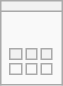<table class="wikitable">
<tr>
<th></th>
</tr>
<tr style="vertical-align:top; white-space:nowrap;">
<td><br><table cellpadding="6">
<tr>
<th></th>
<th></th>
<th></th>
</tr>
<tr style="vertical-align:top; white-space:nowrap;">
<td></td>
<td></td>
<td></td>
</tr>
</table>
</td>
</tr>
</table>
